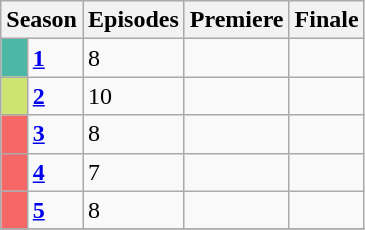<table class="wikitable">
<tr>
<th colspan="2">Season</th>
<th>Episodes</th>
<th>Premiere</th>
<th>Finale</th>
</tr>
<tr>
<td style="background:#4CB7A5; height:5px;"></td>
<td style="text-align:left;"><strong><a href='#'>1</a></strong></td>
<td style="text-align:left;">8</td>
<td style="text-align:left;"></td>
<td style="text-align:left;"></td>
</tr>
<tr>
<td style="background:#CDE472; height:5px;"></td>
<td style="text-align:left;"><strong><a href='#'>2</a></strong></td>
<td style="text-align:left;">10</td>
<td style="text-align:left;"></td>
<td style="text-align:left;"></td>
</tr>
<tr>
<td style="background:#F66767; height:5px;"></td>
<td style="text-align:left;"><strong><a href='#'>3</a></strong></td>
<td style="text-align:left;">8</td>
<td style="text-align:left;"></td>
<td style="text-align:left;"></td>
</tr>
<tr>
<td style="background:#F66767; height:5px;"></td>
<td style="text-align:left;"><strong><a href='#'>4</a></strong></td>
<td style="text-align:left;">7</td>
<td style="text-align:left;"></td>
<td style="text-align:left;"></td>
</tr>
<tr>
<td style="background:#F66767; height:5px;"></td>
<td style="text-align:left;"><strong><a href='#'>5</a></strong></td>
<td style="text-align:left;">8</td>
<td style="text-align:left;"></td>
<td style="text-align:left;"></td>
</tr>
<tr>
</tr>
</table>
